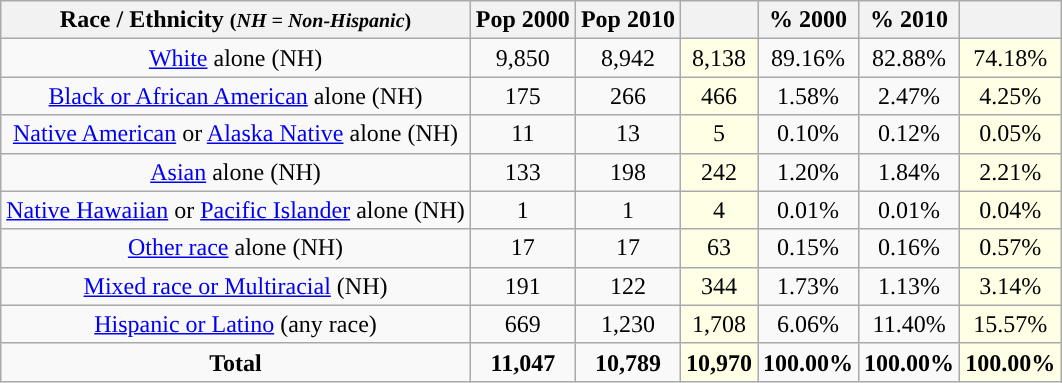<table class="wikitable" style="text-align:center;">
<tr>
<th>Race / Ethnicity <small>(<em>NH = Non-Hispanic</em>)</small></th>
<th>Pop 2000</th>
<th>Pop 2010</th>
<th></th>
<th>% 2000</th>
<th>% 2010</th>
<th></th>
</tr>
<tr>
<td><a href='#'>White</a> alone (NH)</td>
<td>9,850</td>
<td>8,942</td>
<td style='background: #ffffe6;'>8,138</td>
<td>89.16%</td>
<td>82.88%</td>
<td style='background: #ffffe6;'>74.18%</td>
</tr>
<tr>
<td><a href='#'>Black or African American</a> alone (NH)</td>
<td>175</td>
<td>266</td>
<td style='background: #ffffe6;'>466</td>
<td>1.58%</td>
<td>2.47%</td>
<td style='background: #ffffe6;'>4.25%</td>
</tr>
<tr>
<td><a href='#'>Native American</a> or <a href='#'>Alaska Native</a> alone (NH)</td>
<td>11</td>
<td>13</td>
<td style='background: #ffffe6;'>5</td>
<td>0.10%</td>
<td>0.12%</td>
<td style='background: #ffffe6;'>0.05%</td>
</tr>
<tr>
<td><a href='#'>Asian</a> alone (NH)</td>
<td>133</td>
<td>198</td>
<td style='background: #ffffe6;'>242</td>
<td>1.20%</td>
<td>1.84%</td>
<td style='background: #ffffe6;'>2.21%</td>
</tr>
<tr>
<td><a href='#'>Native Hawaiian</a> or <a href='#'>Pacific Islander</a> alone (NH)</td>
<td>1</td>
<td>1</td>
<td style='background: #ffffe6;'>4</td>
<td>0.01%</td>
<td>0.01%</td>
<td style='background: #ffffe6;'>0.04%</td>
</tr>
<tr>
<td><a href='#'>Other race</a> alone (NH)</td>
<td>17</td>
<td>17</td>
<td style='background: #ffffe6;'>63</td>
<td>0.15%</td>
<td>0.16%</td>
<td style='background: #ffffe6;'>0.57%</td>
</tr>
<tr>
<td><a href='#'>Mixed race or Multiracial</a> (NH)</td>
<td>191</td>
<td>122</td>
<td style='background: #ffffe6;'>344</td>
<td>1.73%</td>
<td>1.13%</td>
<td style='background: #ffffe6;'>3.14%</td>
</tr>
<tr>
<td><a href='#'>Hispanic or Latino</a> (any race)</td>
<td>669</td>
<td>1,230</td>
<td style='background: #ffffe6;'>1,708</td>
<td>6.06%</td>
<td>11.40%</td>
<td style='background: #ffffe6;'>15.57%</td>
</tr>
<tr>
<td><strong>Total</strong></td>
<td><strong>11,047</strong></td>
<td><strong>10,789</strong></td>
<td style='background: #ffffe6;'><strong>10,970</strong></td>
<td><strong>100.00%</strong></td>
<td><strong>100.00%</strong></td>
<td style='background: #ffffe6;'><strong>100.00%</strong></td>
</tr>
</table>
